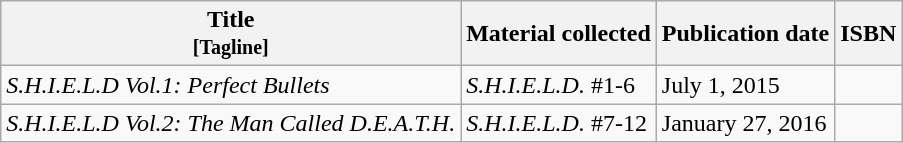<table class="wikitable">
<tr>
<th>Title<br><small>[Tagline]</small></th>
<th>Material collected</th>
<th>Publication date</th>
<th>ISBN</th>
</tr>
<tr>
<td><em>S.H.I.E.L.D Vol.1: Perfect Bullets</em></td>
<td><em>S.H.I.E.L.D.</em> #1-6</td>
<td>July 1, 2015</td>
<td></td>
</tr>
<tr>
<td><em>S.H.I.E.L.D Vol.2:</em> <em>The Man Called D.E.A.T.H.</em></td>
<td><em>S.H.I.E.L.D.</em> #7-12</td>
<td>January 27, 2016</td>
<td></td>
</tr>
</table>
